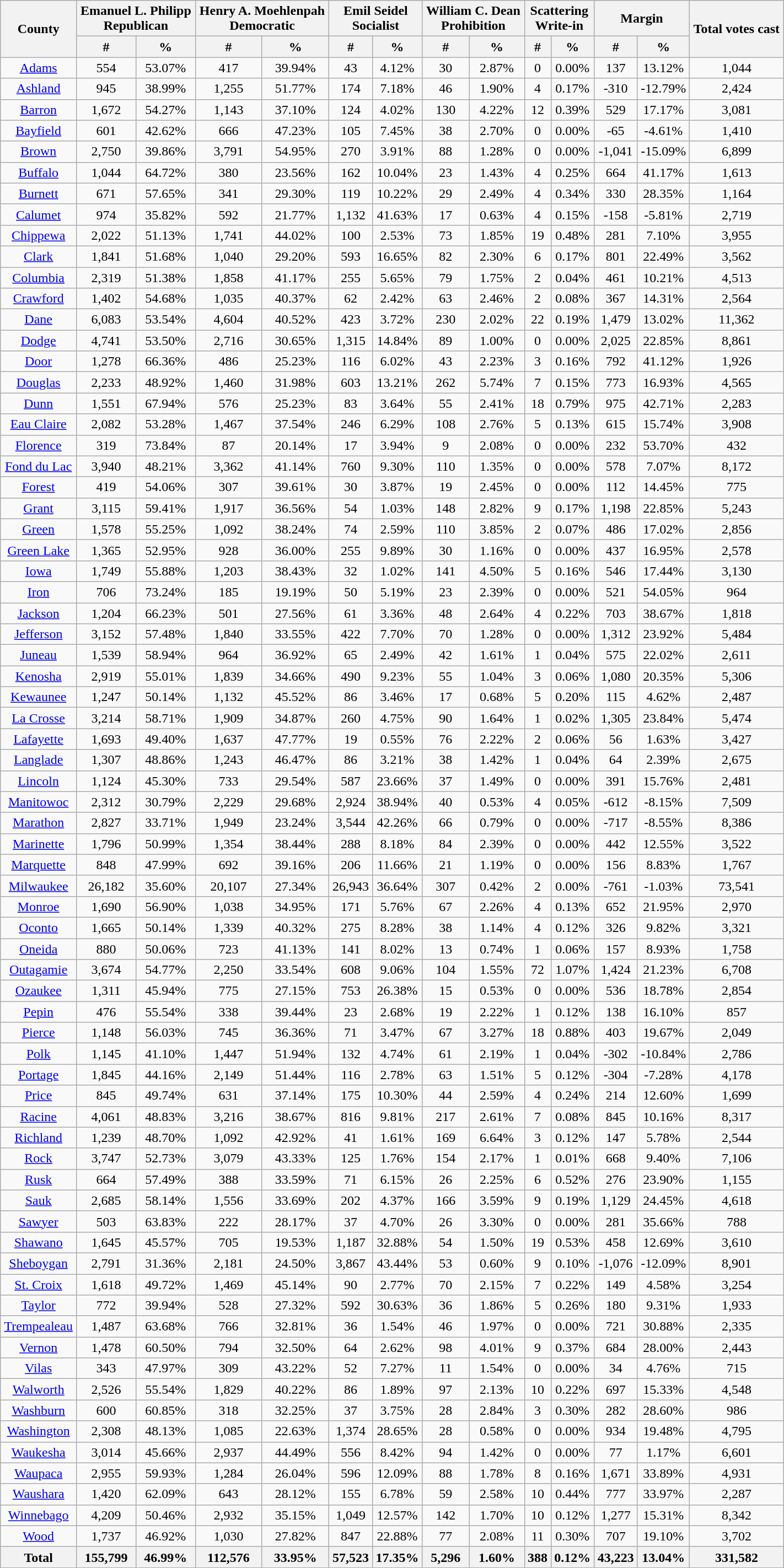<table width="75%" class="wikitable sortable" style="text-align:center">
<tr>
<th rowspan="2" style="text-align:center;">County</th>
<th colspan="2" style="text-align:center;">Emanuel L. Philipp<br>Republican</th>
<th colspan="2" style="text-align:center;">Henry A. Moehlenpah<br>Democratic</th>
<th colspan="2" style="text-align:center;">Emil Seidel<br>Socialist</th>
<th colspan="2" style="text-align:center;">William C. Dean<br>Prohibition</th>
<th colspan="2" style="text-align:center;">Scattering<br>Write-in</th>
<th colspan="2" style="text-align:center;">Margin</th>
<th rowspan="2" style="text-align:center;">Total votes cast</th>
</tr>
<tr>
<th style="text-align:center;" data-sort-type="number">#</th>
<th style="text-align:center;" data-sort-type="number">%</th>
<th style="text-align:center;" data-sort-type="number">#</th>
<th style="text-align:center;" data-sort-type="number">%</th>
<th style="text-align:center;" data-sort-type="number">#</th>
<th style="text-align:center;" data-sort-type="number">%</th>
<th style="text-align:center;" data-sort-type="number">#</th>
<th style="text-align:center;" data-sort-type="number">%</th>
<th style="text-align:center;" data-sort-type="number">#</th>
<th style="text-align:center;" data-sort-type="number">%</th>
<th style="text-align:center;" data-sort-type="number">#</th>
<th style="text-align:center;" data-sort-type="number">%</th>
</tr>
<tr style="text-align:center;">
<td><a href='#'>Adams</a></td>
<td>554</td>
<td>53.07%</td>
<td>417</td>
<td>39.94%</td>
<td>43</td>
<td>4.12%</td>
<td>30</td>
<td>2.87%</td>
<td>0</td>
<td>0.00%</td>
<td>137</td>
<td>13.12%</td>
<td>1,044</td>
</tr>
<tr style="text-align:center;">
<td><a href='#'>Ashland</a></td>
<td>945</td>
<td>38.99%</td>
<td>1,255</td>
<td>51.77%</td>
<td>174</td>
<td>7.18%</td>
<td>46</td>
<td>1.90%</td>
<td>4</td>
<td>0.17%</td>
<td>-310</td>
<td>-12.79%</td>
<td>2,424</td>
</tr>
<tr style="text-align:center;">
<td><a href='#'>Barron</a></td>
<td>1,672</td>
<td>54.27%</td>
<td>1,143</td>
<td>37.10%</td>
<td>124</td>
<td>4.02%</td>
<td>130</td>
<td>4.22%</td>
<td>12</td>
<td>0.39%</td>
<td>529</td>
<td>17.17%</td>
<td>3,081</td>
</tr>
<tr style="text-align:center;">
<td><a href='#'>Bayfield</a></td>
<td>601</td>
<td>42.62%</td>
<td>666</td>
<td>47.23%</td>
<td>105</td>
<td>7.45%</td>
<td>38</td>
<td>2.70%</td>
<td>0</td>
<td>0.00%</td>
<td>-65</td>
<td>-4.61%</td>
<td>1,410</td>
</tr>
<tr style="text-align:center;">
<td><a href='#'>Brown</a></td>
<td>2,750</td>
<td>39.86%</td>
<td>3,791</td>
<td>54.95%</td>
<td>270</td>
<td>3.91%</td>
<td>88</td>
<td>1.28%</td>
<td>0</td>
<td>0.00%</td>
<td>-1,041</td>
<td>-15.09%</td>
<td>6,899</td>
</tr>
<tr style="text-align:center;">
<td><a href='#'>Buffalo</a></td>
<td>1,044</td>
<td>64.72%</td>
<td>380</td>
<td>23.56%</td>
<td>162</td>
<td>10.04%</td>
<td>23</td>
<td>1.43%</td>
<td>4</td>
<td>0.25%</td>
<td>664</td>
<td>41.17%</td>
<td>1,613</td>
</tr>
<tr style="text-align:center;">
<td><a href='#'>Burnett</a></td>
<td>671</td>
<td>57.65%</td>
<td>341</td>
<td>29.30%</td>
<td>119</td>
<td>10.22%</td>
<td>29</td>
<td>2.49%</td>
<td>4</td>
<td>0.34%</td>
<td>330</td>
<td>28.35%</td>
<td>1,164</td>
</tr>
<tr style="text-align:center;">
<td><a href='#'>Calumet</a></td>
<td>974</td>
<td>35.82%</td>
<td>592</td>
<td>21.77%</td>
<td>1,132</td>
<td>41.63%</td>
<td>17</td>
<td>0.63%</td>
<td>4</td>
<td>0.15%</td>
<td>-158</td>
<td>-5.81%</td>
<td>2,719</td>
</tr>
<tr style="text-align:center;">
<td><a href='#'>Chippewa</a></td>
<td>2,022</td>
<td>51.13%</td>
<td>1,741</td>
<td>44.02%</td>
<td>100</td>
<td>2.53%</td>
<td>73</td>
<td>1.85%</td>
<td>19</td>
<td>0.48%</td>
<td>281</td>
<td>7.10%</td>
<td>3,955</td>
</tr>
<tr style="text-align:center;">
<td><a href='#'>Clark</a></td>
<td>1,841</td>
<td>51.68%</td>
<td>1,040</td>
<td>29.20%</td>
<td>593</td>
<td>16.65%</td>
<td>82</td>
<td>2.30%</td>
<td>6</td>
<td>0.17%</td>
<td>801</td>
<td>22.49%</td>
<td>3,562</td>
</tr>
<tr style="text-align:center;">
<td><a href='#'>Columbia</a></td>
<td>2,319</td>
<td>51.38%</td>
<td>1,858</td>
<td>41.17%</td>
<td>255</td>
<td>5.65%</td>
<td>79</td>
<td>1.75%</td>
<td>2</td>
<td>0.04%</td>
<td>461</td>
<td>10.21%</td>
<td>4,513</td>
</tr>
<tr style="text-align:center;">
<td><a href='#'>Crawford</a></td>
<td>1,402</td>
<td>54.68%</td>
<td>1,035</td>
<td>40.37%</td>
<td>62</td>
<td>2.42%</td>
<td>63</td>
<td>2.46%</td>
<td>2</td>
<td>0.08%</td>
<td>367</td>
<td>14.31%</td>
<td>2,564</td>
</tr>
<tr style="text-align:center;">
<td><a href='#'>Dane</a></td>
<td>6,083</td>
<td>53.54%</td>
<td>4,604</td>
<td>40.52%</td>
<td>423</td>
<td>3.72%</td>
<td>230</td>
<td>2.02%</td>
<td>22</td>
<td>0.19%</td>
<td>1,479</td>
<td>13.02%</td>
<td>11,362</td>
</tr>
<tr style="text-align:center;">
<td><a href='#'>Dodge</a></td>
<td>4,741</td>
<td>53.50%</td>
<td>2,716</td>
<td>30.65%</td>
<td>1,315</td>
<td>14.84%</td>
<td>89</td>
<td>1.00%</td>
<td>0</td>
<td>0.00%</td>
<td>2,025</td>
<td>22.85%</td>
<td>8,861</td>
</tr>
<tr style="text-align:center;">
<td><a href='#'>Door</a></td>
<td>1,278</td>
<td>66.36%</td>
<td>486</td>
<td>25.23%</td>
<td>116</td>
<td>6.02%</td>
<td>43</td>
<td>2.23%</td>
<td>3</td>
<td>0.16%</td>
<td>792</td>
<td>41.12%</td>
<td>1,926</td>
</tr>
<tr style="text-align:center;">
<td><a href='#'>Douglas</a></td>
<td>2,233</td>
<td>48.92%</td>
<td>1,460</td>
<td>31.98%</td>
<td>603</td>
<td>13.21%</td>
<td>262</td>
<td>5.74%</td>
<td>7</td>
<td>0.15%</td>
<td>773</td>
<td>16.93%</td>
<td>4,565</td>
</tr>
<tr style="text-align:center;">
<td><a href='#'>Dunn</a></td>
<td>1,551</td>
<td>67.94%</td>
<td>576</td>
<td>25.23%</td>
<td>83</td>
<td>3.64%</td>
<td>55</td>
<td>2.41%</td>
<td>18</td>
<td>0.79%</td>
<td>975</td>
<td>42.71%</td>
<td>2,283</td>
</tr>
<tr style="text-align:center;">
<td><a href='#'>Eau Claire</a></td>
<td>2,082</td>
<td>53.28%</td>
<td>1,467</td>
<td>37.54%</td>
<td>246</td>
<td>6.29%</td>
<td>108</td>
<td>2.76%</td>
<td>5</td>
<td>0.13%</td>
<td>615</td>
<td>15.74%</td>
<td>3,908</td>
</tr>
<tr style="text-align:center;">
<td><a href='#'>Florence</a></td>
<td>319</td>
<td>73.84%</td>
<td>87</td>
<td>20.14%</td>
<td>17</td>
<td>3.94%</td>
<td>9</td>
<td>2.08%</td>
<td>0</td>
<td>0.00%</td>
<td>232</td>
<td>53.70%</td>
<td>432</td>
</tr>
<tr style="text-align:center;">
<td><a href='#'>Fond du Lac</a></td>
<td>3,940</td>
<td>48.21%</td>
<td>3,362</td>
<td>41.14%</td>
<td>760</td>
<td>9.30%</td>
<td>110</td>
<td>1.35%</td>
<td>0</td>
<td>0.00%</td>
<td>578</td>
<td>7.07%</td>
<td>8,172</td>
</tr>
<tr style="text-align:center;">
<td><a href='#'>Forest</a></td>
<td>419</td>
<td>54.06%</td>
<td>307</td>
<td>39.61%</td>
<td>30</td>
<td>3.87%</td>
<td>19</td>
<td>2.45%</td>
<td>0</td>
<td>0.00%</td>
<td>112</td>
<td>14.45%</td>
<td>775</td>
</tr>
<tr style="text-align:center;">
<td><a href='#'>Grant</a></td>
<td>3,115</td>
<td>59.41%</td>
<td>1,917</td>
<td>36.56%</td>
<td>54</td>
<td>1.03%</td>
<td>148</td>
<td>2.82%</td>
<td>9</td>
<td>0.17%</td>
<td>1,198</td>
<td>22.85%</td>
<td>5,243</td>
</tr>
<tr style="text-align:center;">
<td><a href='#'>Green</a></td>
<td>1,578</td>
<td>55.25%</td>
<td>1,092</td>
<td>38.24%</td>
<td>74</td>
<td>2.59%</td>
<td>110</td>
<td>3.85%</td>
<td>2</td>
<td>0.07%</td>
<td>486</td>
<td>17.02%</td>
<td>2,856</td>
</tr>
<tr style="text-align:center;">
<td><a href='#'>Green Lake</a></td>
<td>1,365</td>
<td>52.95%</td>
<td>928</td>
<td>36.00%</td>
<td>255</td>
<td>9.89%</td>
<td>30</td>
<td>1.16%</td>
<td>0</td>
<td>0.00%</td>
<td>437</td>
<td>16.95%</td>
<td>2,578</td>
</tr>
<tr style="text-align:center;">
<td><a href='#'>Iowa</a></td>
<td>1,749</td>
<td>55.88%</td>
<td>1,203</td>
<td>38.43%</td>
<td>32</td>
<td>1.02%</td>
<td>141</td>
<td>4.50%</td>
<td>5</td>
<td>0.16%</td>
<td>546</td>
<td>17.44%</td>
<td>3,130</td>
</tr>
<tr style="text-align:center;">
<td><a href='#'>Iron</a></td>
<td>706</td>
<td>73.24%</td>
<td>185</td>
<td>19.19%</td>
<td>50</td>
<td>5.19%</td>
<td>23</td>
<td>2.39%</td>
<td>0</td>
<td>0.00%</td>
<td>521</td>
<td>54.05%</td>
<td>964</td>
</tr>
<tr style="text-align:center;">
<td><a href='#'>Jackson</a></td>
<td>1,204</td>
<td>66.23%</td>
<td>501</td>
<td>27.56%</td>
<td>61</td>
<td>3.36%</td>
<td>48</td>
<td>2.64%</td>
<td>4</td>
<td>0.22%</td>
<td>703</td>
<td>38.67%</td>
<td>1,818</td>
</tr>
<tr style="text-align:center;">
<td><a href='#'>Jefferson</a></td>
<td>3,152</td>
<td>57.48%</td>
<td>1,840</td>
<td>33.55%</td>
<td>422</td>
<td>7.70%</td>
<td>70</td>
<td>1.28%</td>
<td>0</td>
<td>0.00%</td>
<td>1,312</td>
<td>23.92%</td>
<td>5,484</td>
</tr>
<tr style="text-align:center;">
<td><a href='#'>Juneau</a></td>
<td>1,539</td>
<td>58.94%</td>
<td>964</td>
<td>36.92%</td>
<td>65</td>
<td>2.49%</td>
<td>42</td>
<td>1.61%</td>
<td>1</td>
<td>0.04%</td>
<td>575</td>
<td>22.02%</td>
<td>2,611</td>
</tr>
<tr style="text-align:center;">
<td><a href='#'>Kenosha</a></td>
<td>2,919</td>
<td>55.01%</td>
<td>1,839</td>
<td>34.66%</td>
<td>490</td>
<td>9.23%</td>
<td>55</td>
<td>1.04%</td>
<td>3</td>
<td>0.06%</td>
<td>1,080</td>
<td>20.35%</td>
<td>5,306</td>
</tr>
<tr style="text-align:center;">
<td><a href='#'>Kewaunee</a></td>
<td>1,247</td>
<td>50.14%</td>
<td>1,132</td>
<td>45.52%</td>
<td>86</td>
<td>3.46%</td>
<td>17</td>
<td>0.68%</td>
<td>5</td>
<td>0.20%</td>
<td>115</td>
<td>4.62%</td>
<td>2,487</td>
</tr>
<tr style="text-align:center;">
<td><a href='#'>La Crosse</a></td>
<td>3,214</td>
<td>58.71%</td>
<td>1,909</td>
<td>34.87%</td>
<td>260</td>
<td>4.75%</td>
<td>90</td>
<td>1.64%</td>
<td>1</td>
<td>0.02%</td>
<td>1,305</td>
<td>23.84%</td>
<td>5,474</td>
</tr>
<tr style="text-align:center;">
<td><a href='#'>Lafayette</a></td>
<td>1,693</td>
<td>49.40%</td>
<td>1,637</td>
<td>47.77%</td>
<td>19</td>
<td>0.55%</td>
<td>76</td>
<td>2.22%</td>
<td>2</td>
<td>0.06%</td>
<td>56</td>
<td>1.63%</td>
<td>3,427</td>
</tr>
<tr style="text-align:center;">
<td><a href='#'>Langlade</a></td>
<td>1,307</td>
<td>48.86%</td>
<td>1,243</td>
<td>46.47%</td>
<td>86</td>
<td>3.21%</td>
<td>38</td>
<td>1.42%</td>
<td>1</td>
<td>0.04%</td>
<td>64</td>
<td>2.39%</td>
<td>2,675</td>
</tr>
<tr style="text-align:center;">
<td><a href='#'>Lincoln</a></td>
<td>1,124</td>
<td>45.30%</td>
<td>733</td>
<td>29.54%</td>
<td>587</td>
<td>23.66%</td>
<td>37</td>
<td>1.49%</td>
<td>0</td>
<td>0.00%</td>
<td>391</td>
<td>15.76%</td>
<td>2,481</td>
</tr>
<tr style="text-align:center;">
<td><a href='#'>Manitowoc</a></td>
<td>2,312</td>
<td>30.79%</td>
<td>2,229</td>
<td>29.68%</td>
<td>2,924</td>
<td>38.94%</td>
<td>40</td>
<td>0.53%</td>
<td>4</td>
<td>0.05%</td>
<td>-612</td>
<td>-8.15%</td>
<td>7,509</td>
</tr>
<tr style="text-align:center;">
<td><a href='#'>Marathon</a></td>
<td>2,827</td>
<td>33.71%</td>
<td>1,949</td>
<td>23.24%</td>
<td>3,544</td>
<td>42.26%</td>
<td>66</td>
<td>0.79%</td>
<td>0</td>
<td>0.00%</td>
<td>-717</td>
<td>-8.55%</td>
<td>8,386</td>
</tr>
<tr style="text-align:center;">
<td><a href='#'>Marinette</a></td>
<td>1,796</td>
<td>50.99%</td>
<td>1,354</td>
<td>38.44%</td>
<td>288</td>
<td>8.18%</td>
<td>84</td>
<td>2.39%</td>
<td>0</td>
<td>0.00%</td>
<td>442</td>
<td>12.55%</td>
<td>3,522</td>
</tr>
<tr style="text-align:center;">
<td><a href='#'>Marquette</a></td>
<td>848</td>
<td>47.99%</td>
<td>692</td>
<td>39.16%</td>
<td>206</td>
<td>11.66%</td>
<td>21</td>
<td>1.19%</td>
<td>0</td>
<td>0.00%</td>
<td>156</td>
<td>8.83%</td>
<td>1,767</td>
</tr>
<tr style="text-align:center;">
<td><a href='#'>Milwaukee</a></td>
<td>26,182</td>
<td>35.60%</td>
<td>20,107</td>
<td>27.34%</td>
<td>26,943</td>
<td>36.64%</td>
<td>307</td>
<td>0.42%</td>
<td>2</td>
<td>0.00%</td>
<td>-761</td>
<td>-1.03%</td>
<td>73,541</td>
</tr>
<tr style="text-align:center;">
<td><a href='#'>Monroe</a></td>
<td>1,690</td>
<td>56.90%</td>
<td>1,038</td>
<td>34.95%</td>
<td>171</td>
<td>5.76%</td>
<td>67</td>
<td>2.26%</td>
<td>4</td>
<td>0.13%</td>
<td>652</td>
<td>21.95%</td>
<td>2,970</td>
</tr>
<tr style="text-align:center;">
<td><a href='#'>Oconto</a></td>
<td>1,665</td>
<td>50.14%</td>
<td>1,339</td>
<td>40.32%</td>
<td>275</td>
<td>8.28%</td>
<td>38</td>
<td>1.14%</td>
<td>4</td>
<td>0.12%</td>
<td>326</td>
<td>9.82%</td>
<td>3,321</td>
</tr>
<tr style="text-align:center;">
<td><a href='#'>Oneida</a></td>
<td>880</td>
<td>50.06%</td>
<td>723</td>
<td>41.13%</td>
<td>141</td>
<td>8.02%</td>
<td>13</td>
<td>0.74%</td>
<td>1</td>
<td>0.06%</td>
<td>157</td>
<td>8.93%</td>
<td>1,758</td>
</tr>
<tr style="text-align:center;">
<td><a href='#'>Outagamie</a></td>
<td>3,674</td>
<td>54.77%</td>
<td>2,250</td>
<td>33.54%</td>
<td>608</td>
<td>9.06%</td>
<td>104</td>
<td>1.55%</td>
<td>72</td>
<td>1.07%</td>
<td>1,424</td>
<td>21.23%</td>
<td>6,708</td>
</tr>
<tr style="text-align:center;">
<td><a href='#'>Ozaukee</a></td>
<td>1,311</td>
<td>45.94%</td>
<td>775</td>
<td>27.15%</td>
<td>753</td>
<td>26.38%</td>
<td>15</td>
<td>0.53%</td>
<td>0</td>
<td>0.00%</td>
<td>536</td>
<td>18.78%</td>
<td>2,854</td>
</tr>
<tr style="text-align:center;">
<td><a href='#'>Pepin</a></td>
<td>476</td>
<td>55.54%</td>
<td>338</td>
<td>39.44%</td>
<td>23</td>
<td>2.68%</td>
<td>19</td>
<td>2.22%</td>
<td>1</td>
<td>0.12%</td>
<td>138</td>
<td>16.10%</td>
<td>857</td>
</tr>
<tr style="text-align:center;">
<td><a href='#'>Pierce</a></td>
<td>1,148</td>
<td>56.03%</td>
<td>745</td>
<td>36.36%</td>
<td>71</td>
<td>3.47%</td>
<td>67</td>
<td>3.27%</td>
<td>18</td>
<td>0.88%</td>
<td>403</td>
<td>19.67%</td>
<td>2,049</td>
</tr>
<tr style="text-align:center;">
<td><a href='#'>Polk</a></td>
<td>1,145</td>
<td>41.10%</td>
<td>1,447</td>
<td>51.94%</td>
<td>132</td>
<td>4.74%</td>
<td>61</td>
<td>2.19%</td>
<td>1</td>
<td>0.04%</td>
<td>-302</td>
<td>-10.84%</td>
<td>2,786</td>
</tr>
<tr style="text-align:center;">
<td><a href='#'>Portage</a></td>
<td>1,845</td>
<td>44.16%</td>
<td>2,149</td>
<td>51.44%</td>
<td>116</td>
<td>2.78%</td>
<td>63</td>
<td>1.51%</td>
<td>5</td>
<td>0.12%</td>
<td>-304</td>
<td>-7.28%</td>
<td>4,178</td>
</tr>
<tr style="text-align:center;">
<td><a href='#'>Price</a></td>
<td>845</td>
<td>49.74%</td>
<td>631</td>
<td>37.14%</td>
<td>175</td>
<td>10.30%</td>
<td>44</td>
<td>2.59%</td>
<td>4</td>
<td>0.24%</td>
<td>214</td>
<td>12.60%</td>
<td>1,699</td>
</tr>
<tr style="text-align:center;">
<td><a href='#'>Racine</a></td>
<td>4,061</td>
<td>48.83%</td>
<td>3,216</td>
<td>38.67%</td>
<td>816</td>
<td>9.81%</td>
<td>217</td>
<td>2.61%</td>
<td>7</td>
<td>0.08%</td>
<td>845</td>
<td>10.16%</td>
<td>8,317</td>
</tr>
<tr style="text-align:center;">
<td><a href='#'>Richland</a></td>
<td>1,239</td>
<td>48.70%</td>
<td>1,092</td>
<td>42.92%</td>
<td>41</td>
<td>1.61%</td>
<td>169</td>
<td>6.64%</td>
<td>3</td>
<td>0.12%</td>
<td>147</td>
<td>5.78%</td>
<td>2,544</td>
</tr>
<tr style="text-align:center;">
<td><a href='#'>Rock</a></td>
<td>3,747</td>
<td>52.73%</td>
<td>3,079</td>
<td>43.33%</td>
<td>125</td>
<td>1.76%</td>
<td>154</td>
<td>2.17%</td>
<td>1</td>
<td>0.01%</td>
<td>668</td>
<td>9.40%</td>
<td>7,106</td>
</tr>
<tr style="text-align:center;">
<td><a href='#'>Rusk</a></td>
<td>664</td>
<td>57.49%</td>
<td>388</td>
<td>33.59%</td>
<td>71</td>
<td>6.15%</td>
<td>26</td>
<td>2.25%</td>
<td>6</td>
<td>0.52%</td>
<td>276</td>
<td>23.90%</td>
<td>1,155</td>
</tr>
<tr style="text-align:center;">
<td><a href='#'>Sauk</a></td>
<td>2,685</td>
<td>58.14%</td>
<td>1,556</td>
<td>33.69%</td>
<td>202</td>
<td>4.37%</td>
<td>166</td>
<td>3.59%</td>
<td>9</td>
<td>0.19%</td>
<td>1,129</td>
<td>24.45%</td>
<td>4,618</td>
</tr>
<tr style="text-align:center;">
<td><a href='#'>Sawyer</a></td>
<td>503</td>
<td>63.83%</td>
<td>222</td>
<td>28.17%</td>
<td>37</td>
<td>4.70%</td>
<td>26</td>
<td>3.30%</td>
<td>0</td>
<td>0.00%</td>
<td>281</td>
<td>35.66%</td>
<td>788</td>
</tr>
<tr style="text-align:center;">
<td><a href='#'>Shawano</a></td>
<td>1,645</td>
<td>45.57%</td>
<td>705</td>
<td>19.53%</td>
<td>1,187</td>
<td>32.88%</td>
<td>54</td>
<td>1.50%</td>
<td>19</td>
<td>0.53%</td>
<td>458</td>
<td>12.69%</td>
<td>3,610</td>
</tr>
<tr style="text-align:center;">
<td><a href='#'>Sheboygan</a></td>
<td>2,791</td>
<td>31.36%</td>
<td>2,181</td>
<td>24.50%</td>
<td>3,867</td>
<td>43.44%</td>
<td>53</td>
<td>0.60%</td>
<td>9</td>
<td>0.10%</td>
<td>-1,076</td>
<td>-12.09%</td>
<td>8,901</td>
</tr>
<tr style="text-align:center;">
<td><a href='#'>St. Croix</a></td>
<td>1,618</td>
<td>49.72%</td>
<td>1,469</td>
<td>45.14%</td>
<td>90</td>
<td>2.77%</td>
<td>70</td>
<td>2.15%</td>
<td>7</td>
<td>0.22%</td>
<td>149</td>
<td>4.58%</td>
<td>3,254</td>
</tr>
<tr style="text-align:center;">
<td><a href='#'>Taylor</a></td>
<td>772</td>
<td>39.94%</td>
<td>528</td>
<td>27.32%</td>
<td>592</td>
<td>30.63%</td>
<td>36</td>
<td>1.86%</td>
<td>5</td>
<td>0.26%</td>
<td>180</td>
<td>9.31%</td>
<td>1,933</td>
</tr>
<tr style="text-align:center;">
<td><a href='#'>Trempealeau</a></td>
<td>1,487</td>
<td>63.68%</td>
<td>766</td>
<td>32.81%</td>
<td>36</td>
<td>1.54%</td>
<td>46</td>
<td>1.97%</td>
<td>0</td>
<td>0.00%</td>
<td>721</td>
<td>30.88%</td>
<td>2,335</td>
</tr>
<tr style="text-align:center;">
<td><a href='#'>Vernon</a></td>
<td>1,478</td>
<td>60.50%</td>
<td>794</td>
<td>32.50%</td>
<td>64</td>
<td>2.62%</td>
<td>98</td>
<td>4.01%</td>
<td>9</td>
<td>0.37%</td>
<td>684</td>
<td>28.00%</td>
<td>2,443</td>
</tr>
<tr style="text-align:center;">
<td><a href='#'>Vilas</a></td>
<td>343</td>
<td>47.97%</td>
<td>309</td>
<td>43.22%</td>
<td>52</td>
<td>7.27%</td>
<td>11</td>
<td>1.54%</td>
<td>0</td>
<td>0.00%</td>
<td>34</td>
<td>4.76%</td>
<td>715</td>
</tr>
<tr style="text-align:center;">
<td><a href='#'>Walworth</a></td>
<td>2,526</td>
<td>55.54%</td>
<td>1,829</td>
<td>40.22%</td>
<td>86</td>
<td>1.89%</td>
<td>97</td>
<td>2.13%</td>
<td>10</td>
<td>0.22%</td>
<td>697</td>
<td>15.33%</td>
<td>4,548</td>
</tr>
<tr style="text-align:center;">
<td><a href='#'>Washburn</a></td>
<td>600</td>
<td>60.85%</td>
<td>318</td>
<td>32.25%</td>
<td>37</td>
<td>3.75%</td>
<td>28</td>
<td>2.84%</td>
<td>3</td>
<td>0.30%</td>
<td>282</td>
<td>28.60%</td>
<td>986</td>
</tr>
<tr style="text-align:center;">
<td><a href='#'>Washington</a></td>
<td>2,308</td>
<td>48.13%</td>
<td>1,085</td>
<td>22.63%</td>
<td>1,374</td>
<td>28.65%</td>
<td>28</td>
<td>0.58%</td>
<td>0</td>
<td>0.00%</td>
<td>934</td>
<td>19.48%</td>
<td>4,795</td>
</tr>
<tr style="text-align:center;">
<td><a href='#'>Waukesha</a></td>
<td>3,014</td>
<td>45.66%</td>
<td>2,937</td>
<td>44.49%</td>
<td>556</td>
<td>8.42%</td>
<td>94</td>
<td>1.42%</td>
<td>0</td>
<td>0.00%</td>
<td>77</td>
<td>1.17%</td>
<td>6,601</td>
</tr>
<tr style="text-align:center;">
<td><a href='#'>Waupaca</a></td>
<td>2,955</td>
<td>59.93%</td>
<td>1,284</td>
<td>26.04%</td>
<td>596</td>
<td>12.09%</td>
<td>88</td>
<td>1.78%</td>
<td>8</td>
<td>0.16%</td>
<td>1,671</td>
<td>33.89%</td>
<td>4,931</td>
</tr>
<tr style="text-align:center;">
<td><a href='#'>Waushara</a></td>
<td>1,420</td>
<td>62.09%</td>
<td>643</td>
<td>28.12%</td>
<td>155</td>
<td>6.78%</td>
<td>59</td>
<td>2.58%</td>
<td>10</td>
<td>0.44%</td>
<td>777</td>
<td>33.97%</td>
<td>2,287</td>
</tr>
<tr style="text-align:center;">
<td><a href='#'>Winnebago</a></td>
<td>4,209</td>
<td>50.46%</td>
<td>2,932</td>
<td>35.15%</td>
<td>1,049</td>
<td>12.57%</td>
<td>142</td>
<td>1.70%</td>
<td>10</td>
<td>0.12%</td>
<td>1,277</td>
<td>15.31%</td>
<td>8,342</td>
</tr>
<tr style="text-align:center;">
<td><a href='#'>Wood</a></td>
<td>1,737</td>
<td>46.92%</td>
<td>1,030</td>
<td>27.82%</td>
<td>847</td>
<td>22.88%</td>
<td>77</td>
<td>2.08%</td>
<td>11</td>
<td>0.30%</td>
<td>707</td>
<td>19.10%</td>
<td>3,702</td>
</tr>
<tr>
<th>Total</th>
<th>155,799</th>
<th>46.99%</th>
<th>112,576</th>
<th>33.95%</th>
<th>57,523</th>
<th>17.35%</th>
<th>5,296</th>
<th>1.60%</th>
<th>388</th>
<th>0.12%</th>
<th>43,223</th>
<th>13.04%</th>
<th>331,582</th>
</tr>
</table>
